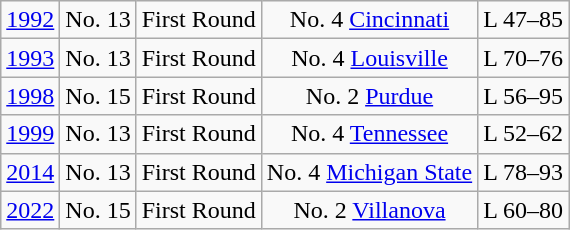<table class="wikitable">
<tr align="center">
<td><a href='#'>1992</a></td>
<td>No. 13</td>
<td>First Round</td>
<td>No. 4 <a href='#'>Cincinnati</a></td>
<td>L 47–85</td>
</tr>
<tr align="center">
<td><a href='#'>1993</a></td>
<td>No. 13</td>
<td>First Round</td>
<td>No. 4 <a href='#'>Louisville</a></td>
<td>L 70–76</td>
</tr>
<tr align="center">
<td><a href='#'>1998</a></td>
<td>No. 15</td>
<td>First Round</td>
<td>No. 2 <a href='#'>Purdue</a></td>
<td>L 56–95</td>
</tr>
<tr align="center">
<td><a href='#'>1999</a></td>
<td>No. 13</td>
<td>First Round</td>
<td>No. 4 <a href='#'>Tennessee</a></td>
<td>L 52–62</td>
</tr>
<tr align="center">
<td><a href='#'>2014</a></td>
<td>No. 13</td>
<td>First Round</td>
<td>No. 4 <a href='#'>Michigan State</a></td>
<td>L 78–93</td>
</tr>
<tr align="center">
<td><a href='#'>2022</a></td>
<td>No. 15</td>
<td>First Round</td>
<td>No. 2 <a href='#'>Villanova</a></td>
<td>L 60–80</td>
</tr>
</table>
